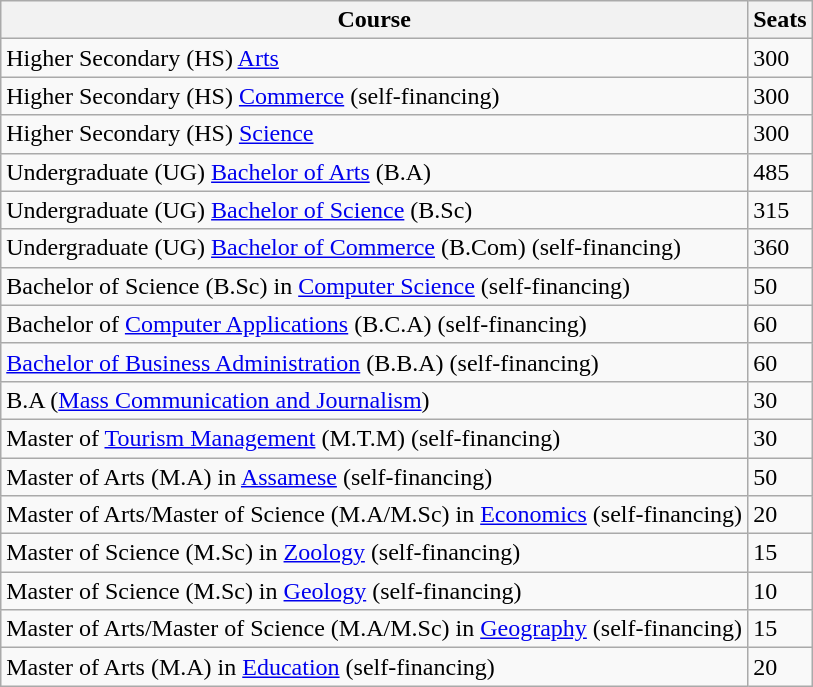<table class="wikitable">
<tr>
<th>Course</th>
<th>Seats</th>
</tr>
<tr>
<td>Higher Secondary (HS) <a href='#'>Arts</a></td>
<td>300</td>
</tr>
<tr>
<td>Higher Secondary (HS) <a href='#'>Commerce</a> (self-financing)</td>
<td>300</td>
</tr>
<tr>
<td>Higher Secondary (HS) <a href='#'>Science</a></td>
<td>300</td>
</tr>
<tr>
<td>Undergraduate (UG) <a href='#'>Bachelor of Arts</a> (B.A)</td>
<td>485</td>
</tr>
<tr>
<td>Undergraduate (UG) <a href='#'>Bachelor of Science</a> (B.Sc)</td>
<td>315</td>
</tr>
<tr>
<td>Undergraduate (UG) <a href='#'>Bachelor of Commerce</a> (B.Com) (self-financing)</td>
<td>360</td>
</tr>
<tr>
<td>Bachelor of Science (B.Sc) in <a href='#'>Computer Science</a> (self-financing)</td>
<td>50</td>
</tr>
<tr>
<td>Bachelor of <a href='#'>Computer Applications</a> (B.C.A) (self-financing)</td>
<td>60</td>
</tr>
<tr>
<td><a href='#'>Bachelor of Business Administration</a> (B.B.A) (self-financing)</td>
<td>60</td>
</tr>
<tr>
<td>B.A (<a href='#'>Mass Communication and Journalism</a>)</td>
<td>30</td>
</tr>
<tr>
<td>Master of <a href='#'>Tourism Management</a> (M.T.M) (self-financing)</td>
<td>30</td>
</tr>
<tr>
<td>Master of Arts (M.A) in <a href='#'>Assamese</a> (self-financing)</td>
<td>50</td>
</tr>
<tr>
<td>Master of Arts/Master of Science (M.A/M.Sc) in <a href='#'>Economics</a> (self-financing)</td>
<td>20</td>
</tr>
<tr>
<td>Master of Science (M.Sc) in <a href='#'>Zoology</a> (self-financing)</td>
<td>15</td>
</tr>
<tr>
<td>Master of Science (M.Sc) in <a href='#'>Geology</a> (self-financing)</td>
<td>10</td>
</tr>
<tr>
<td>Master of Arts/Master of Science (M.A/M.Sc) in <a href='#'>Geography</a> (self-financing)</td>
<td>15</td>
</tr>
<tr>
<td>Master of Arts (M.A) in <a href='#'>Education</a> (self-financing)</td>
<td>20</td>
</tr>
</table>
